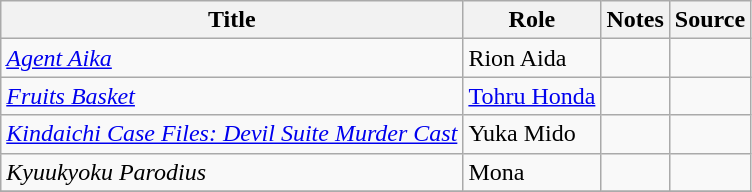<table class="wikitable sortable plainrowheaders">
<tr>
<th>Title</th>
<th>Role</th>
<th class="unsortable">Notes</th>
<th class="unsortable">Source</th>
</tr>
<tr>
<td><em><a href='#'>Agent Aika</a></em></td>
<td>Rion Aida</td>
<td></td>
<td></td>
</tr>
<tr>
<td><em><a href='#'>Fruits Basket</a></em></td>
<td><a href='#'>Tohru Honda</a></td>
<td></td>
<td></td>
</tr>
<tr>
<td><em><a href='#'>Kindaichi Case Files: Devil Suite Murder Cast</a></em></td>
<td>Yuka Mido</td>
<td></td>
<td></td>
</tr>
<tr>
<td><em>Kyuukyoku Parodius</em></td>
<td>Mona</td>
<td></td>
<td></td>
</tr>
<tr>
</tr>
</table>
